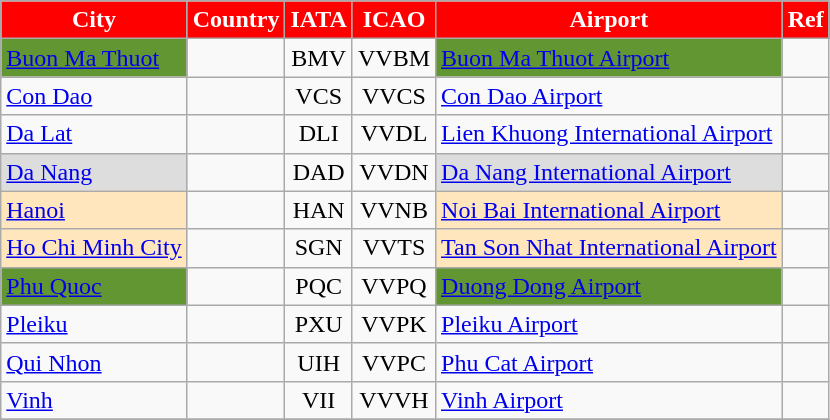<table class="sortable wikitable toccolours">
<tr>
<th style="background:#f00;color: white">City</th>
<th style="background:#f00;color: white">Country</th>
<th style="background:#f00;color: white;">IATA</th>
<th style="background:#f00;color: white;">ICAO</th>
<th style="background:#f00;color: white">Airport</th>
<th style="background:#f00;color: white">Ref</th>
</tr>
<tr>
<td bgcolor=#629632><a href='#'>Buon Ma Thuot</a></td>
<td></td>
<td align=center>BMV</td>
<td align=center>VVBM</td>
<td bgcolor=#629632><a href='#'>Buon Ma Thuot Airport</a></td>
<td align=center></td>
</tr>
<tr>
<td><a href='#'>Con Dao</a></td>
<td></td>
<td align=center>VCS</td>
<td align=center>VVCS</td>
<td><a href='#'>Con Dao Airport</a></td>
<td align=center></td>
</tr>
<tr>
<td><a href='#'>Da Lat</a></td>
<td></td>
<td align=center>DLI</td>
<td align=center>VVDL</td>
<td><a href='#'>Lien Khuong International Airport</a></td>
<td align=center></td>
</tr>
<tr>
<td bgcolor=#ddd><a href='#'>Da Nang</a></td>
<td></td>
<td align=center>DAD</td>
<td align=center>VVDN</td>
<td bgcolor=#ddd><a href='#'>Da Nang International Airport</a></td>
<td align=center></td>
</tr>
<tr>
<td bgcolor=#ffe6bd><a href='#'>Hanoi</a></td>
<td></td>
<td align=center>HAN</td>
<td align=center>VVNB</td>
<td bgcolor=#ffe6bd><a href='#'>Noi Bai International Airport</a></td>
<td align=center></td>
</tr>
<tr>
<td bgcolor=#ffe6bd><a href='#'>Ho Chi Minh City</a></td>
<td></td>
<td align=center>SGN</td>
<td align=center>VVTS</td>
<td bgcolor=#ffe6bd><a href='#'>Tan Son Nhat International Airport</a></td>
<td align=center></td>
</tr>
<tr>
<td bgcolor=#629632><a href='#'>Phu Quoc</a></td>
<td></td>
<td align=center>PQC</td>
<td align=center>VVPQ</td>
<td bgcolor=#629632><a href='#'>Duong Dong Airport</a></td>
<td align=center></td>
</tr>
<tr>
<td><a href='#'>Pleiku</a></td>
<td></td>
<td align=center>PXU</td>
<td align=center>VVPK</td>
<td><a href='#'>Pleiku Airport</a></td>
<td align=center></td>
</tr>
<tr>
<td><a href='#'>Qui Nhon</a></td>
<td></td>
<td align=center>UIH</td>
<td align=center>VVPC</td>
<td><a href='#'>Phu Cat Airport</a></td>
<td align=center></td>
</tr>
<tr>
<td><a href='#'>Vinh</a></td>
<td></td>
<td align=center>VII</td>
<td align=center>VVVH</td>
<td><a href='#'>Vinh Airport</a></td>
<td align=center></td>
</tr>
<tr>
</tr>
</table>
